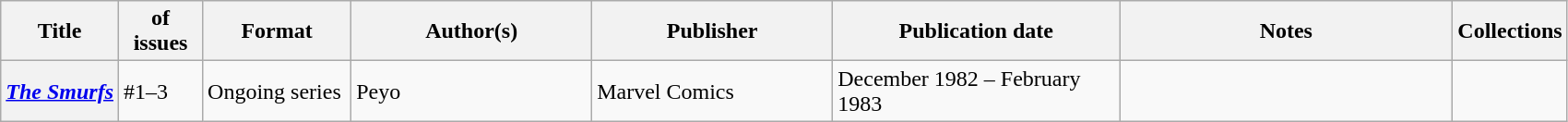<table class="wikitable">
<tr>
<th>Title</th>
<th style="width:40pt"> of issues</th>
<th style="width:75pt">Format</th>
<th style="width:125pt">Author(s)</th>
<th style="width:125pt">Publisher</th>
<th style="width:150pt">Publication date</th>
<th style="width:175pt">Notes</th>
<th>Collections</th>
</tr>
<tr>
<th><em><a href='#'>The Smurfs</a></em></th>
<td>#1–3</td>
<td>Ongoing series</td>
<td>Peyo</td>
<td>Marvel Comics</td>
<td>December 1982 – February 1983</td>
<td></td>
<td></td>
</tr>
</table>
